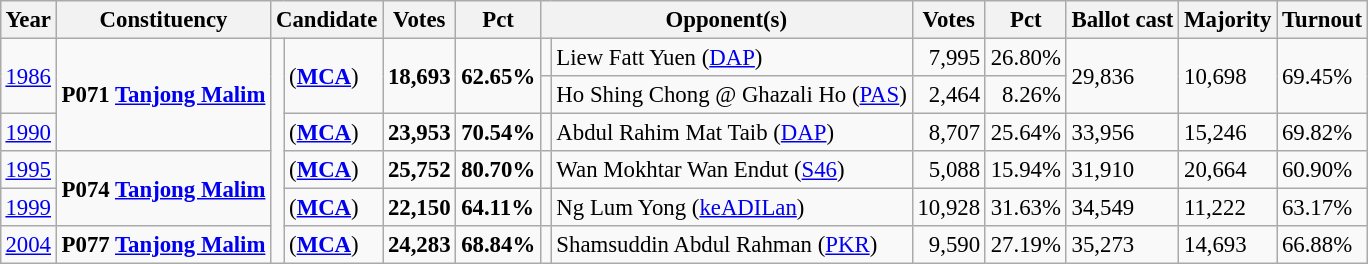<table class="wikitable" style="margin:0.5em ; font-size:95%">
<tr>
<th>Year</th>
<th>Constituency</th>
<th colspan=2>Candidate</th>
<th>Votes</th>
<th>Pct</th>
<th colspan=2>Opponent(s)</th>
<th>Votes</th>
<th>Pct</th>
<th>Ballot cast</th>
<th>Majority</th>
<th>Turnout</th>
</tr>
<tr>
<td rowspan="2"><a href='#'>1986</a></td>
<td rowspan=3><strong>P071 <a href='#'>Tanjong Malim</a></strong></td>
<td rowspan="6" ></td>
<td rowspan="2"> (<strong><a href='#'>MCA</a></strong>)</td>
<td rowspan="2" align=right><strong>18,693</strong></td>
<td rowspan="2"><strong>62.65%</strong></td>
<td></td>
<td>Liew Fatt Yuen (<a href='#'>DAP</a>)</td>
<td align=right>7,995</td>
<td>26.80%</td>
<td rowspan="2">29,836</td>
<td rowspan="2">10,698</td>
<td rowspan="2">69.45%</td>
</tr>
<tr>
<td></td>
<td>Ho Shing Chong @ Ghazali Ho (<a href='#'>PAS</a>)</td>
<td align=right>2,464</td>
<td align=right>8.26%</td>
</tr>
<tr>
<td><a href='#'>1990</a></td>
<td> (<strong><a href='#'>MCA</a></strong>)</td>
<td align=right><strong>23,953</strong></td>
<td><strong>70.54%</strong></td>
<td></td>
<td>Abdul Rahim Mat Taib (<a href='#'>DAP</a>)</td>
<td align=right>8,707</td>
<td>25.64%</td>
<td>33,956</td>
<td>15,246</td>
<td>69.82%</td>
</tr>
<tr>
<td><a href='#'>1995</a></td>
<td rowspan=2><strong>P074 <a href='#'>Tanjong Malim</a></strong></td>
<td> (<strong><a href='#'>MCA</a></strong>)</td>
<td align=right><strong>25,752</strong></td>
<td><strong>80.70%</strong></td>
<td></td>
<td>Wan Mokhtar Wan Endut (<a href='#'>S46</a>)</td>
<td align=right>5,088</td>
<td>15.94%</td>
<td>31,910</td>
<td>20,664</td>
<td>60.90%</td>
</tr>
<tr>
<td><a href='#'>1999</a></td>
<td> (<strong><a href='#'>MCA</a></strong>)</td>
<td align=right><strong>22,150</strong></td>
<td><strong>64.11%</strong></td>
<td></td>
<td>Ng Lum Yong (<a href='#'>keADILan</a>)</td>
<td align=right>10,928</td>
<td>31.63%</td>
<td>34,549</td>
<td>11,222</td>
<td>63.17%</td>
</tr>
<tr>
<td><a href='#'>2004</a></td>
<td><strong>P077 <a href='#'>Tanjong Malim</a></strong></td>
<td> (<strong><a href='#'>MCA</a></strong>)</td>
<td align=right><strong>24,283</strong></td>
<td><strong>68.84%</strong></td>
<td></td>
<td>Shamsuddin Abdul Rahman (<a href='#'>PKR</a>)</td>
<td align=right>9,590</td>
<td>27.19%</td>
<td>35,273</td>
<td>14,693</td>
<td>66.88%</td>
</tr>
</table>
